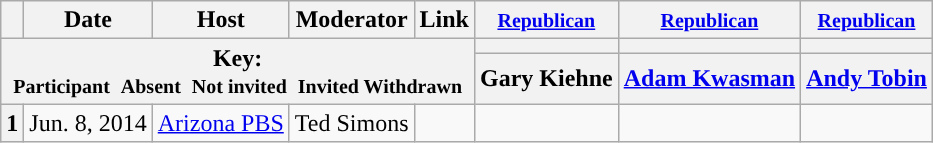<table class="wikitable" style="text-align:center;">
<tr>
<th scope="col"></th>
<th scope="col">Date</th>
<th scope="col">Host</th>
<th scope="col">Moderator</th>
<th scope="col">Link</th>
<th scope="col"><small><a href='#'>Republican</a></small></th>
<th scope="col"><small><a href='#'>Republican</a></small></th>
<th scope="col"><small><a href='#'>Republican</a></small></th>
</tr>
<tr>
<th colspan="5" rowspan="2">Key:<br> <small>Participant </small>  <small>Absent </small>  <small>Not invited </small>  <small>Invited  Withdrawn</small></th>
<th scope="col" style="background:"></th>
<th scope="col" style="background:"></th>
<th scope="col" style="background:"></th>
</tr>
<tr>
<th scope="col">Gary Kiehne</th>
<th scope="col"><a href='#'>Adam Kwasman</a></th>
<th scope="col"><a href='#'>Andy Tobin</a></th>
</tr>
<tr>
<th>1</th>
<td style="white-space:nowrap;">Jun. 8, 2014</td>
<td style="white-space:nowrap;"><a href='#'>Arizona PBS</a></td>
<td style="white-space:nowrap;">Ted Simons</td>
<td style="white-space:nowrap;"></td>
<td></td>
<td></td>
<td></td>
</tr>
</table>
